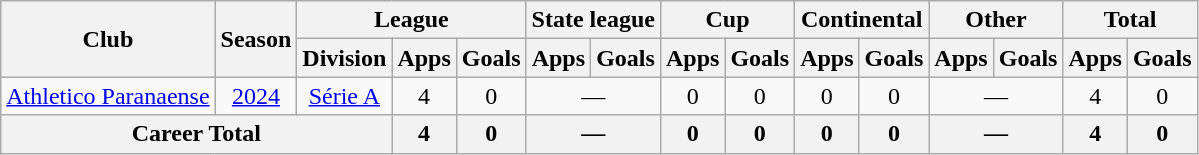<table class="wikitable" style="text-align: center">
<tr>
<th rowspan="2">Club</th>
<th rowspan="2">Season</th>
<th colspan="3">League</th>
<th colspan="2">State league</th>
<th colspan="2">Cup</th>
<th colspan="2">Continental</th>
<th colspan="2">Other</th>
<th colspan="2">Total</th>
</tr>
<tr>
<th>Division</th>
<th>Apps</th>
<th>Goals</th>
<th>Apps</th>
<th>Goals</th>
<th>Apps</th>
<th>Goals</th>
<th>Apps</th>
<th>Goals</th>
<th>Apps</th>
<th>Goals</th>
<th>Apps</th>
<th>Goals</th>
</tr>
<tr>
<td><a href='#'>Athletico Paranaense</a></td>
<td><a href='#'>2024</a></td>
<td><a href='#'>Série A</a></td>
<td>4</td>
<td>0</td>
<td colspan="2">—</td>
<td>0</td>
<td>0</td>
<td>0</td>
<td>0</td>
<td colspan="2">—</td>
<td>4</td>
<td>0</td>
</tr>
<tr>
<th colspan="3">Career Total</th>
<th>4</th>
<th>0</th>
<th colspan="2">—</th>
<th>0</th>
<th>0</th>
<th>0</th>
<th>0</th>
<th colspan="2">—</th>
<th>4</th>
<th>0</th>
</tr>
</table>
